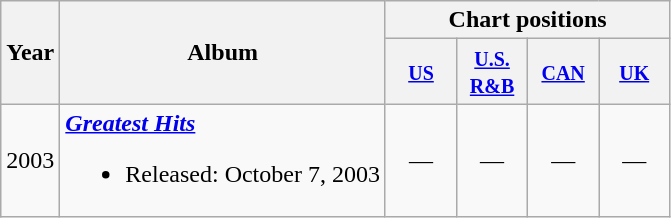<table class="wikitable">
<tr>
<th rowspan="2">Year</th>
<th rowspan="2">Album</th>
<th colspan="4">Chart positions</th>
</tr>
<tr>
<th style="text-align:center; width:40px;"><small><a href='#'>US</a></small></th>
<th style="text-align:center; width:40px;"><small><a href='#'>U.S. R&B</a></small></th>
<th style="text-align:center; width:40px;"><small><a href='#'>CAN</a></small></th>
<th style="text-align:center; width:40px;"><small><a href='#'>UK</a></small></th>
</tr>
<tr>
<td>2003</td>
<td><strong><em><a href='#'>Greatest Hits</a></em></strong><br><ul><li>Released: October 7, 2003</li></ul></td>
<td style="text-align:center;">—</td>
<td style="text-align:center;">—</td>
<td style="text-align:center;">—</td>
<td style="text-align:center;">—</td>
</tr>
</table>
